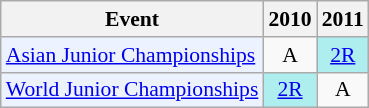<table class="wikitable" style="font-size: 90%; text-align:center">
<tr>
<th>Event</th>
<th>2010</th>
<th>2011</th>
</tr>
<tr>
<td bgcolor="#ECF2FF"; align="left"><a href='#'>Asian Junior Championships</a></td>
<td>A</td>
<td bgcolor=AFEEEE><a href='#'>2R</a></td>
</tr>
<tr>
<td bgcolor="#ECF2FF"; align="left"><a href='#'>World Junior Championships</a></td>
<td bgcolor=AFEEEE><a href='#'>2R</a></td>
<td>A</td>
</tr>
</table>
